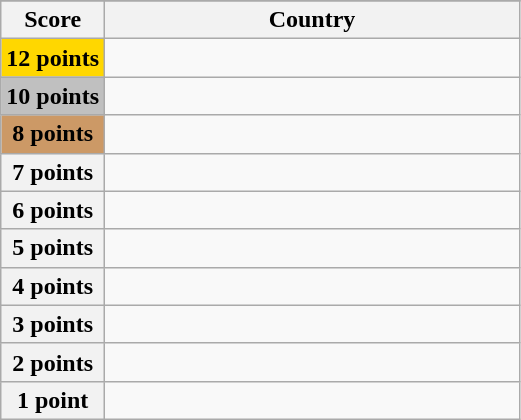<table class="wikitable">
<tr>
</tr>
<tr>
<th scope="col" width="20%">Score</th>
<th scope="col">Country</th>
</tr>
<tr>
<th scope="row" style="background:gold">12 points</th>
<td></td>
</tr>
<tr>
<th scope="row" style="background:silver">10 points</th>
<td></td>
</tr>
<tr>
<th scope="row" style="background:#CC9966">8 points</th>
<td></td>
</tr>
<tr>
<th scope="row">7 points</th>
<td></td>
</tr>
<tr>
<th scope="row">6 points</th>
<td></td>
</tr>
<tr>
<th scope="row">5 points</th>
<td></td>
</tr>
<tr>
<th scope="row">4 points</th>
<td></td>
</tr>
<tr>
<th scope="row">3 points</th>
<td></td>
</tr>
<tr>
<th scope="row">2 points</th>
<td></td>
</tr>
<tr>
<th scope="row">1 point</th>
<td></td>
</tr>
</table>
